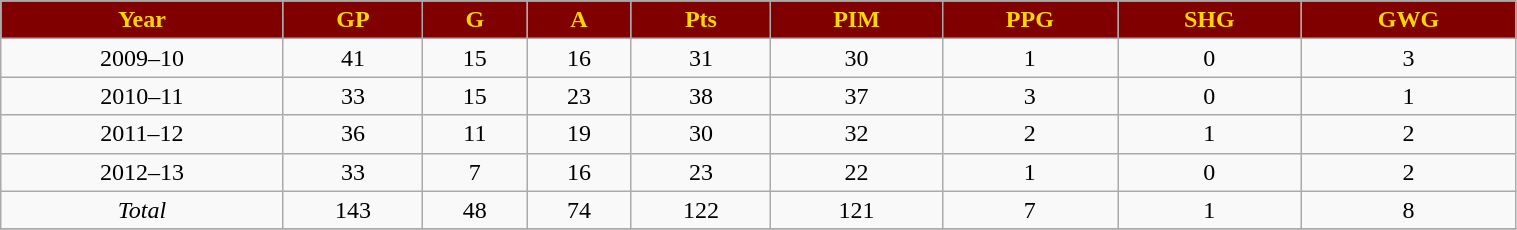<table class="wikitable" width="80%">
<tr align="center"  style="background:maroon;color:gold;">
<td><strong>Year</strong></td>
<td><strong>GP</strong></td>
<td><strong>G</strong></td>
<td><strong>A</strong></td>
<td><strong>Pts</strong></td>
<td><strong>PIM</strong></td>
<td><strong>PPG</strong></td>
<td><strong>SHG</strong></td>
<td><strong>GWG</strong></td>
</tr>
<tr align="center" bgcolor="">
<td>2009–10</td>
<td>41</td>
<td>15</td>
<td>16</td>
<td>31</td>
<td>30</td>
<td>1</td>
<td>0</td>
<td>3</td>
</tr>
<tr align="center" bgcolor="">
<td>2010–11</td>
<td>33</td>
<td>15</td>
<td>23</td>
<td>38</td>
<td>37</td>
<td>3</td>
<td>0</td>
<td>1</td>
</tr>
<tr align="center" bgcolor="">
<td>2011–12</td>
<td>36</td>
<td>11</td>
<td>19</td>
<td>30</td>
<td>32</td>
<td>2</td>
<td>1</td>
<td>2</td>
</tr>
<tr align="center" bgcolor="">
<td>2012–13</td>
<td>33</td>
<td>7</td>
<td>16</td>
<td>23</td>
<td>22</td>
<td>1</td>
<td>0</td>
<td>2</td>
</tr>
<tr align="center" bgcolor="">
<td><em>Total</em></td>
<td>143</td>
<td>48</td>
<td>74</td>
<td>122</td>
<td>121</td>
<td>7</td>
<td>1</td>
<td>8</td>
</tr>
<tr align="center" bgcolor="">
</tr>
</table>
